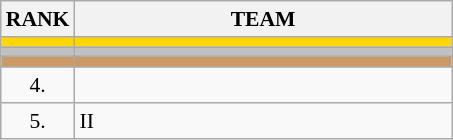<table class="wikitable" style="border-collapse: collapse; font-size: 90%;">
<tr>
<th>RANK</th>
<th align="left" style="width: 17em">TEAM</th>
</tr>
<tr bgcolor=gold>
<td align="center"></td>
<td></td>
</tr>
<tr bgcolor=silver>
<td align="center"></td>
<td></td>
</tr>
<tr bgcolor=cc9966>
<td align="center"></td>
<td></td>
</tr>
<tr>
<td align="center">4.</td>
<td></td>
</tr>
<tr>
<td align="center">5.</td>
<td> II</td>
</tr>
</table>
